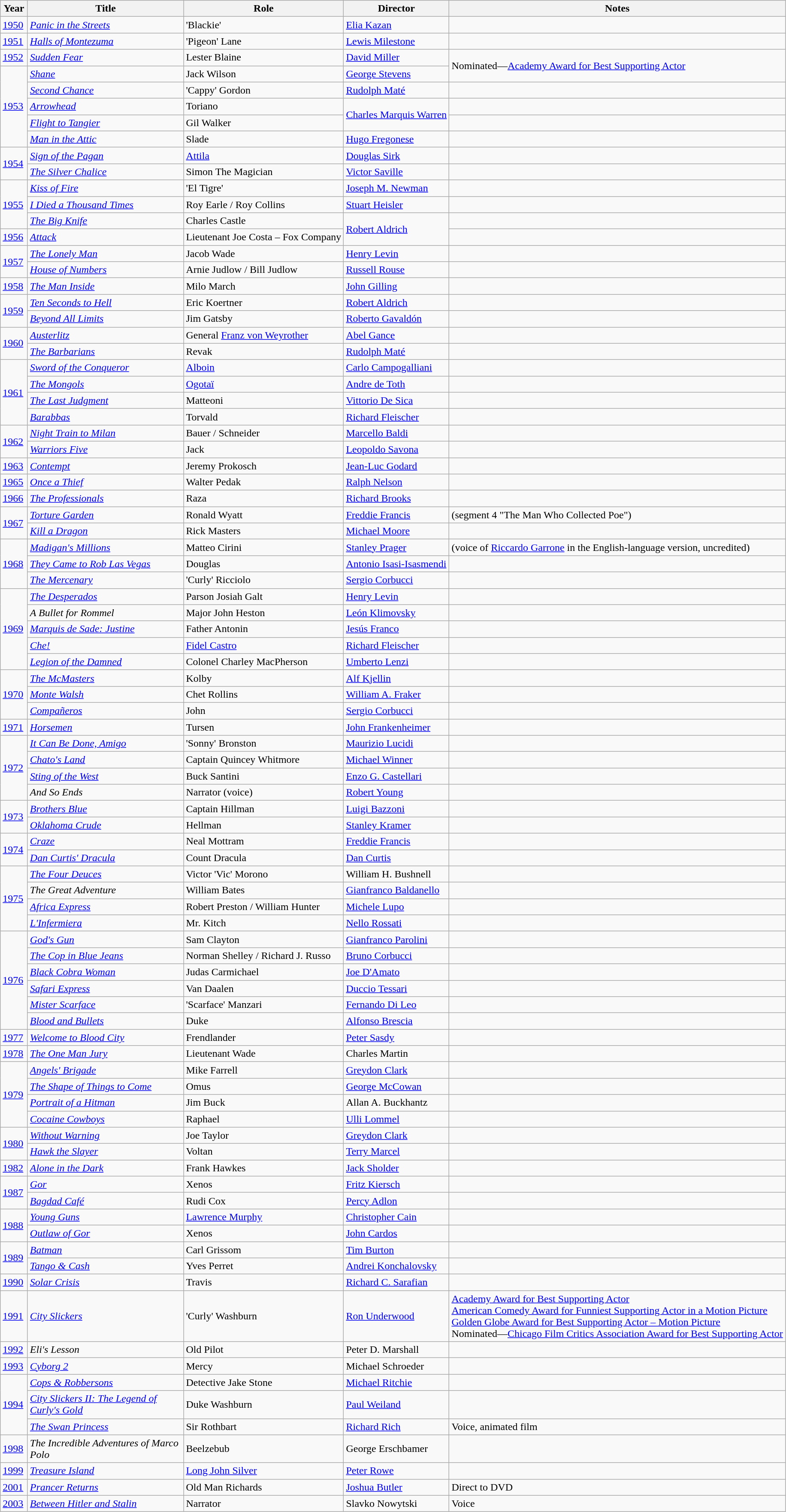<table class="wikitable sortable">
<tr>
<th width=35px>Year</th>
<th width=235px>Title</th>
<th>Role</th>
<th>Director</th>
<th class="unsortable">Notes</th>
</tr>
<tr>
<td><a href='#'>1950</a></td>
<td><em><a href='#'>Panic in the Streets</a></em></td>
<td>'Blackie'</td>
<td><a href='#'>Elia Kazan</a></td>
<td></td>
</tr>
<tr>
<td><a href='#'>1951</a></td>
<td><em><a href='#'>Halls of Montezuma</a></em></td>
<td>'Pigeon' Lane</td>
<td><a href='#'>Lewis Milestone</a></td>
<td></td>
</tr>
<tr>
<td><a href='#'>1952</a></td>
<td><em><a href='#'>Sudden Fear</a></em></td>
<td>Lester Blaine</td>
<td><a href='#'>David Miller</a></td>
<td rowspan="2">Nominated—<a href='#'>Academy Award for Best Supporting Actor</a></td>
</tr>
<tr>
<td rowspan="5"><a href='#'>1953</a></td>
<td><em><a href='#'>Shane</a></em></td>
<td>Jack Wilson</td>
<td><a href='#'>George Stevens</a></td>
</tr>
<tr>
<td><em><a href='#'>Second Chance</a></em></td>
<td>'Cappy' Gordon</td>
<td><a href='#'>Rudolph Maté</a></td>
<td></td>
</tr>
<tr>
<td><em><a href='#'>Arrowhead</a></em></td>
<td>Toriano</td>
<td rowspan="2"><a href='#'>Charles Marquis Warren</a></td>
<td></td>
</tr>
<tr>
<td><em><a href='#'>Flight to Tangier</a></em></td>
<td>Gil Walker</td>
<td></td>
</tr>
<tr>
<td><em><a href='#'>Man in the Attic</a></em></td>
<td>Slade</td>
<td><a href='#'>Hugo Fregonese</a></td>
<td></td>
</tr>
<tr>
<td rowspan="2"><a href='#'>1954</a></td>
<td><em><a href='#'>Sign of the Pagan</a></em></td>
<td><a href='#'>Attila</a></td>
<td><a href='#'>Douglas Sirk</a></td>
<td></td>
</tr>
<tr>
<td><em><a href='#'>The Silver Chalice</a></em></td>
<td>Simon The Magician</td>
<td><a href='#'>Victor Saville</a></td>
<td></td>
</tr>
<tr>
<td rowspan="3"><a href='#'>1955</a></td>
<td><em><a href='#'>Kiss of Fire</a></em></td>
<td>'El Tigre'</td>
<td><a href='#'>Joseph M. Newman</a></td>
<td></td>
</tr>
<tr>
<td><em><a href='#'>I Died a Thousand Times</a></em></td>
<td>Roy Earle / Roy Collins</td>
<td><a href='#'>Stuart Heisler</a></td>
<td></td>
</tr>
<tr>
<td><em><a href='#'>The Big Knife</a></em></td>
<td>Charles Castle</td>
<td rowspan="2"><a href='#'>Robert Aldrich</a></td>
<td></td>
</tr>
<tr>
<td><a href='#'>1956</a></td>
<td><em><a href='#'>Attack</a></em></td>
<td>Lieutenant Joe Costa – Fox Company</td>
<td></td>
</tr>
<tr>
<td rowspan="2"><a href='#'>1957</a></td>
<td><em><a href='#'>The Lonely Man</a></em></td>
<td>Jacob Wade</td>
<td><a href='#'>Henry Levin</a></td>
<td></td>
</tr>
<tr>
<td><em><a href='#'>House of Numbers</a></em></td>
<td>Arnie Judlow / Bill Judlow</td>
<td><a href='#'>Russell Rouse</a></td>
<td></td>
</tr>
<tr>
<td><a href='#'>1958</a></td>
<td><em><a href='#'>The Man Inside</a></em></td>
<td>Milo March</td>
<td><a href='#'>John Gilling</a></td>
<td></td>
</tr>
<tr>
<td rowspan="2"><a href='#'>1959</a></td>
<td><em><a href='#'>Ten Seconds to Hell</a></em></td>
<td>Eric Koertner</td>
<td><a href='#'>Robert Aldrich</a></td>
<td></td>
</tr>
<tr>
<td><em><a href='#'>Beyond All Limits</a></em></td>
<td>Jim Gatsby</td>
<td><a href='#'>Roberto Gavaldón</a></td>
<td></td>
</tr>
<tr>
<td rowspan="2"><a href='#'>1960</a></td>
<td><em><a href='#'>Austerlitz</a></em></td>
<td>General <a href='#'>Franz von Weyrother</a></td>
<td><a href='#'>Abel Gance</a></td>
<td></td>
</tr>
<tr>
<td><em><a href='#'>The Barbarians</a></em></td>
<td>Revak</td>
<td><a href='#'>Rudolph Maté</a></td>
<td></td>
</tr>
<tr>
<td rowspan="4"><a href='#'>1961</a></td>
<td><em><a href='#'>Sword of the Conqueror</a></em></td>
<td><a href='#'>Alboin</a></td>
<td><a href='#'>Carlo Campogalliani</a></td>
<td></td>
</tr>
<tr>
<td><em><a href='#'>The Mongols</a></em></td>
<td><a href='#'>Ogotaï</a></td>
<td><a href='#'>Andre de Toth</a></td>
<td></td>
</tr>
<tr>
<td><em><a href='#'>The Last Judgment</a></em></td>
<td>Matteoni</td>
<td><a href='#'>Vittorio De Sica</a></td>
<td></td>
</tr>
<tr>
<td><em><a href='#'>Barabbas</a></em></td>
<td>Torvald</td>
<td><a href='#'>Richard Fleischer</a></td>
<td></td>
</tr>
<tr>
<td rowspan="2"><a href='#'>1962</a></td>
<td><em><a href='#'>Night Train to Milan</a></em></td>
<td>Bauer / Schneider</td>
<td><a href='#'>Marcello Baldi</a></td>
<td></td>
</tr>
<tr>
<td><em><a href='#'>Warriors Five</a></em></td>
<td>Jack</td>
<td><a href='#'>Leopoldo Savona</a></td>
<td></td>
</tr>
<tr>
<td><a href='#'>1963</a></td>
<td><em><a href='#'>Contempt</a></em></td>
<td>Jeremy Prokosch</td>
<td><a href='#'>Jean-Luc Godard</a></td>
<td></td>
</tr>
<tr>
<td><a href='#'>1965</a></td>
<td><em><a href='#'>Once a Thief</a></em></td>
<td>Walter Pedak</td>
<td><a href='#'>Ralph Nelson</a></td>
<td></td>
</tr>
<tr>
<td><a href='#'>1966</a></td>
<td><em><a href='#'>The Professionals</a></em></td>
<td>Raza</td>
<td><a href='#'>Richard Brooks</a></td>
<td></td>
</tr>
<tr>
<td rowspan="2"><a href='#'>1967</a></td>
<td><em><a href='#'>Torture Garden</a></em></td>
<td>Ronald Wyatt</td>
<td><a href='#'>Freddie Francis</a></td>
<td>(segment 4 "The Man Who Collected Poe")</td>
</tr>
<tr>
<td><em><a href='#'>Kill a Dragon</a></em></td>
<td>Rick Masters</td>
<td><a href='#'>Michael Moore</a></td>
<td></td>
</tr>
<tr>
<td rowspan="3"><a href='#'>1968</a></td>
<td><em><a href='#'>Madigan's Millions</a></em></td>
<td>Matteo Cirini</td>
<td><a href='#'>Stanley Prager</a></td>
<td>(voice of <a href='#'>Riccardo Garrone</a> in the English-language version, uncredited)</td>
</tr>
<tr>
<td><em><a href='#'>They Came to Rob Las Vegas</a></em></td>
<td>Douglas</td>
<td><a href='#'>Antonio Isasi-Isasmendi</a></td>
<td></td>
</tr>
<tr>
<td><em><a href='#'>The Mercenary</a></em></td>
<td>'Curly' Ricciolo</td>
<td><a href='#'>Sergio Corbucci</a></td>
<td></td>
</tr>
<tr>
<td rowspan="5"><a href='#'>1969</a></td>
<td><em><a href='#'>The Desperados</a></em></td>
<td>Parson Josiah Galt</td>
<td><a href='#'>Henry Levin</a></td>
<td></td>
</tr>
<tr>
<td><em>A Bullet for Rommel</em></td>
<td>Major John Heston</td>
<td><a href='#'>León Klimovsky</a></td>
<td></td>
</tr>
<tr>
<td><em><a href='#'>Marquis de Sade: Justine</a></em></td>
<td>Father Antonin</td>
<td><a href='#'>Jesús Franco</a></td>
<td></td>
</tr>
<tr>
<td><em><a href='#'>Che!</a></em></td>
<td><a href='#'>Fidel Castro</a></td>
<td><a href='#'>Richard Fleischer</a></td>
<td></td>
</tr>
<tr>
<td><em><a href='#'>Legion of the Damned</a></em></td>
<td>Colonel Charley MacPherson</td>
<td><a href='#'>Umberto Lenzi</a></td>
<td></td>
</tr>
<tr>
<td rowspan="3"><a href='#'>1970</a></td>
<td><em><a href='#'>The McMasters</a></em></td>
<td>Kolby</td>
<td><a href='#'>Alf Kjellin</a></td>
<td></td>
</tr>
<tr>
<td><em><a href='#'>Monte Walsh</a></em></td>
<td>Chet Rollins</td>
<td><a href='#'>William A. Fraker</a></td>
<td></td>
</tr>
<tr>
<td><em><a href='#'>Compañeros</a></em></td>
<td>John</td>
<td><a href='#'>Sergio Corbucci</a></td>
<td></td>
</tr>
<tr>
<td><a href='#'>1971</a></td>
<td><em><a href='#'>Horsemen</a></em></td>
<td>Tursen</td>
<td><a href='#'>John Frankenheimer</a></td>
<td></td>
</tr>
<tr>
<td rowspan="4"><a href='#'>1972</a></td>
<td><em><a href='#'>It Can Be Done, Amigo</a></em></td>
<td>'Sonny' Bronston</td>
<td><a href='#'>Maurizio Lucidi</a></td>
<td></td>
</tr>
<tr>
<td><em><a href='#'>Chato's Land</a></em></td>
<td>Captain Quincey Whitmore</td>
<td><a href='#'>Michael Winner</a></td>
<td></td>
</tr>
<tr>
<td><em><a href='#'>Sting of the West</a></em></td>
<td>Buck Santini</td>
<td><a href='#'>Enzo G. Castellari</a></td>
<td></td>
</tr>
<tr>
<td><em>And So Ends</em></td>
<td>Narrator (voice)</td>
<td><a href='#'>Robert Young</a></td>
<td></td>
</tr>
<tr>
<td rowspan="2"><a href='#'>1973</a></td>
<td><em><a href='#'>Brothers Blue</a></em></td>
<td>Captain Hillman</td>
<td><a href='#'>Luigi Bazzoni</a></td>
<td></td>
</tr>
<tr>
<td><em><a href='#'>Oklahoma Crude</a></em></td>
<td>Hellman</td>
<td><a href='#'>Stanley Kramer</a></td>
<td></td>
</tr>
<tr>
<td rowspan="2"><a href='#'>1974</a></td>
<td><em><a href='#'>Craze</a></em></td>
<td>Neal Mottram</td>
<td><a href='#'>Freddie Francis</a></td>
<td></td>
</tr>
<tr>
<td><em><a href='#'>Dan Curtis' Dracula</a></em></td>
<td>Count Dracula</td>
<td><a href='#'>Dan Curtis</a></td>
<td></td>
</tr>
<tr>
<td rowspan="4"><a href='#'>1975</a></td>
<td><em><a href='#'>The Four Deuces</a></em></td>
<td>Victor 'Vic' Morono</td>
<td>William H. Bushnell</td>
<td></td>
</tr>
<tr>
<td><em>The Great Adventure</em></td>
<td>William Bates</td>
<td><a href='#'>Gianfranco Baldanello</a></td>
<td></td>
</tr>
<tr>
<td><em><a href='#'>Africa Express</a></em></td>
<td>Robert Preston / William Hunter</td>
<td><a href='#'>Michele Lupo</a></td>
<td></td>
</tr>
<tr>
<td><em><a href='#'>L'Infermiera</a></em></td>
<td>Mr. Kitch</td>
<td><a href='#'>Nello Rossati</a></td>
<td></td>
</tr>
<tr>
<td rowspan="6"><a href='#'>1976</a></td>
<td><em><a href='#'>God's Gun</a></em></td>
<td>Sam Clayton</td>
<td><a href='#'>Gianfranco Parolini</a></td>
<td></td>
</tr>
<tr>
<td><em><a href='#'>The Cop in Blue Jeans</a></em></td>
<td>Norman Shelley / Richard J. Russo</td>
<td><a href='#'>Bruno Corbucci</a></td>
<td></td>
</tr>
<tr>
<td><em><a href='#'>Black Cobra Woman</a></em></td>
<td>Judas Carmichael</td>
<td><a href='#'>Joe D'Amato</a></td>
<td></td>
</tr>
<tr>
<td><em><a href='#'>Safari Express</a></em></td>
<td>Van Daalen</td>
<td><a href='#'>Duccio Tessari</a></td>
<td></td>
</tr>
<tr>
<td><em><a href='#'>Mister Scarface</a></em></td>
<td>'Scarface' Manzari</td>
<td><a href='#'>Fernando Di Leo</a></td>
<td></td>
</tr>
<tr>
<td><em><a href='#'>Blood and Bullets</a></em></td>
<td>Duke</td>
<td><a href='#'>Alfonso Brescia</a></td>
<td></td>
</tr>
<tr>
<td><a href='#'>1977</a></td>
<td><em><a href='#'>Welcome to Blood City</a></em></td>
<td>Frendlander</td>
<td><a href='#'>Peter Sasdy</a></td>
<td></td>
</tr>
<tr>
<td><a href='#'>1978</a></td>
<td><em><a href='#'>The One Man Jury</a></em></td>
<td>Lieutenant Wade</td>
<td>Charles Martin</td>
<td></td>
</tr>
<tr>
<td rowspan="4"><a href='#'>1979</a></td>
<td><em><a href='#'>Angels' Brigade</a></em></td>
<td>Mike Farrell</td>
<td><a href='#'>Greydon Clark</a></td>
<td></td>
</tr>
<tr>
<td><em><a href='#'>The Shape of Things to Come</a></em></td>
<td>Omus</td>
<td><a href='#'>George McCowan</a></td>
<td></td>
</tr>
<tr>
<td><em><a href='#'>Portrait of a Hitman</a></em></td>
<td>Jim Buck</td>
<td>Allan A. Buckhantz</td>
<td></td>
</tr>
<tr>
<td><em><a href='#'>Cocaine Cowboys</a></em></td>
<td>Raphael</td>
<td><a href='#'>Ulli Lommel</a></td>
<td></td>
</tr>
<tr>
<td rowspan="2"><a href='#'>1980</a></td>
<td><em><a href='#'>Without Warning</a></em></td>
<td>Joe Taylor</td>
<td><a href='#'>Greydon Clark</a></td>
<td></td>
</tr>
<tr>
<td><em><a href='#'>Hawk the Slayer</a></em></td>
<td>Voltan</td>
<td><a href='#'>Terry Marcel</a></td>
<td></td>
</tr>
<tr>
<td><a href='#'>1982</a></td>
<td><em><a href='#'>Alone in the Dark</a></em></td>
<td>Frank Hawkes</td>
<td><a href='#'>Jack Sholder</a></td>
<td></td>
</tr>
<tr>
<td rowspan="2"><a href='#'>1987</a></td>
<td><em><a href='#'>Gor</a></em></td>
<td>Xenos</td>
<td><a href='#'>Fritz Kiersch</a></td>
<td></td>
</tr>
<tr>
<td><em><a href='#'>Bagdad Café</a></em></td>
<td>Rudi Cox</td>
<td><a href='#'>Percy Adlon</a></td>
<td></td>
</tr>
<tr>
<td rowspan="2"><a href='#'>1988</a></td>
<td><em><a href='#'>Young Guns</a></em></td>
<td><a href='#'>Lawrence Murphy</a></td>
<td><a href='#'>Christopher Cain</a></td>
<td></td>
</tr>
<tr>
<td><em><a href='#'>Outlaw of Gor</a></em></td>
<td>Xenos</td>
<td><a href='#'>John Cardos</a></td>
<td></td>
</tr>
<tr>
<td rowspan="2"><a href='#'>1989</a></td>
<td><em><a href='#'>Batman</a></em></td>
<td>Carl Grissom</td>
<td><a href='#'>Tim Burton</a></td>
<td></td>
</tr>
<tr>
<td><em><a href='#'>Tango & Cash</a></em></td>
<td>Yves Perret</td>
<td><a href='#'>Andrei Konchalovsky</a></td>
<td></td>
</tr>
<tr>
<td><a href='#'>1990</a></td>
<td><em><a href='#'>Solar Crisis</a></em></td>
<td>Travis</td>
<td><a href='#'>Richard C. Sarafian</a></td>
<td></td>
</tr>
<tr>
<td><a href='#'>1991</a></td>
<td><em><a href='#'>City Slickers</a></em></td>
<td>'Curly' Washburn</td>
<td><a href='#'>Ron Underwood</a></td>
<td><a href='#'>Academy Award for Best Supporting Actor</a><br><a href='#'>American Comedy Award for Funniest Supporting Actor in a Motion Picture</a><br><a href='#'>Golden Globe Award for Best Supporting Actor – Motion Picture</a><br> Nominated—<a href='#'>Chicago Film Critics Association Award for Best Supporting Actor</a></td>
</tr>
<tr>
<td><a href='#'>1992</a></td>
<td><em>Eli's Lesson</em></td>
<td>Old Pilot</td>
<td>Peter D. Marshall</td>
<td></td>
</tr>
<tr>
<td><a href='#'>1993</a></td>
<td><em><a href='#'>Cyborg 2</a></em></td>
<td>Mercy</td>
<td>Michael Schroeder</td>
<td></td>
</tr>
<tr>
<td rowspan="3"><a href='#'>1994</a></td>
<td><em><a href='#'>Cops & Robbersons</a></em></td>
<td>Detective Jake Stone</td>
<td><a href='#'>Michael Ritchie</a></td>
<td></td>
</tr>
<tr>
<td><em><a href='#'>City Slickers II: The Legend of Curly's Gold</a></em></td>
<td>Duke Washburn</td>
<td><a href='#'>Paul Weiland</a></td>
<td></td>
</tr>
<tr>
<td><em><a href='#'>The Swan Princess</a></em></td>
<td>Sir Rothbart</td>
<td><a href='#'>Richard Rich</a></td>
<td>Voice, animated film</td>
</tr>
<tr>
<td><a href='#'>1998</a></td>
<td><em>The Incredible Adventures of Marco Polo</em></td>
<td>Beelzebub</td>
<td>George Erschbamer</td>
<td></td>
</tr>
<tr>
<td><a href='#'>1999</a></td>
<td><em><a href='#'>Treasure Island</a></em></td>
<td><a href='#'>Long John Silver</a></td>
<td><a href='#'>Peter Rowe</a></td>
<td></td>
</tr>
<tr>
<td><a href='#'>2001</a></td>
<td><em><a href='#'>Prancer Returns</a></em></td>
<td>Old Man Richards</td>
<td><a href='#'>Joshua Butler</a></td>
<td>Direct to DVD</td>
</tr>
<tr>
<td><a href='#'>2003</a></td>
<td><em><a href='#'>Between Hitler and Stalin</a></em></td>
<td>Narrator</td>
<td>Slavko Nowytski</td>
<td>Voice</td>
</tr>
</table>
